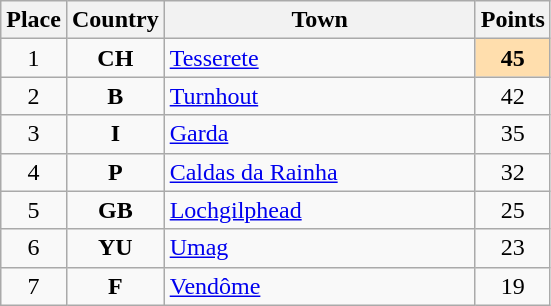<table class="wikitable">
<tr>
<th width="25">Place</th>
<th width="25">Country</th>
<th width="200">Town</th>
<th width="25">Points</th>
</tr>
<tr>
<td align="center">1</td>
<td align="center"><strong>CH</strong></td>
<td align="left"><a href='#'>Tesserete</a></td>
<td align="center" style="background:NavajoWhite;"><strong>45</strong></td>
</tr>
<tr>
<td align="center">2</td>
<td align="center"><strong>B</strong></td>
<td align="left"><a href='#'>Turnhout</a></td>
<td align="center">42</td>
</tr>
<tr>
<td align="center">3</td>
<td align="center"><strong>I</strong></td>
<td align="left"><a href='#'>Garda</a></td>
<td align="center">35</td>
</tr>
<tr>
<td align="center">4</td>
<td align="center"><strong>P</strong></td>
<td align="left"><a href='#'>Caldas da Rainha</a></td>
<td align="center">32</td>
</tr>
<tr>
<td align="center">5</td>
<td align="center"><strong>GB</strong></td>
<td align="left"><a href='#'>Lochgilphead</a></td>
<td align="center">25</td>
</tr>
<tr>
<td align="center">6</td>
<td align="center"><strong>YU</strong></td>
<td align="left"><a href='#'>Umag</a></td>
<td align="center">23</td>
</tr>
<tr>
<td align="center">7</td>
<td align="center"><strong>F</strong></td>
<td align="left"><a href='#'>Vendôme</a></td>
<td align="center">19</td>
</tr>
</table>
